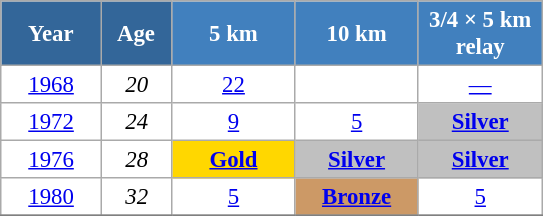<table class="wikitable" style="font-size:95%; text-align:center; border:grey solid 1px; border-collapse:collapse; background:#ffffff;">
<tr>
<th style="background-color:#369; color:white; width:60px;"> Year </th>
<th style="background-color:#369; color:white; width:40px;"> Age </th>
<th style="background-color:#4180be; color:white; width:75px;"> 5 km </th>
<th style="background-color:#4180be; color:white; width:75px;"> 10 km </th>
<th style="background-color:#4180be; color:white; width:75px;"> 3/4 × 5 km <br> relay </th>
</tr>
<tr>
<td><a href='#'>1968</a></td>
<td><em>20</em></td>
<td><a href='#'>22</a></td>
<td><a href='#'></a></td>
<td><a href='#'>—</a></td>
</tr>
<tr>
<td><a href='#'>1972</a></td>
<td><em>24</em></td>
<td><a href='#'>9</a></td>
<td><a href='#'>5</a></td>
<td style="background:silver;"><a href='#'><strong>Silver</strong></a></td>
</tr>
<tr>
<td><a href='#'>1976</a></td>
<td><em>28</em></td>
<td style="background:gold;"><a href='#'><strong>Gold</strong></a></td>
<td style="background:silver;"><a href='#'><strong>Silver</strong></a></td>
<td style="background:silver;"><a href='#'><strong>Silver</strong></a></td>
</tr>
<tr>
<td><a href='#'>1980</a></td>
<td><em>32</em></td>
<td><a href='#'>5</a></td>
<td bgcolor="cc9966"><a href='#'><strong>Bronze</strong></a></td>
<td><a href='#'>5</a></td>
</tr>
<tr>
</tr>
</table>
